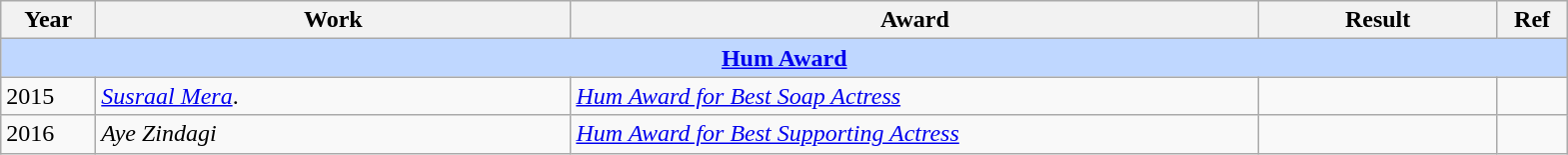<table class="wikitable sortable plainrowheaders">
<tr>
<th width=4%>Year</th>
<th width=20%>Work</th>
<th width=29%>Award</th>
<th width=10%>Result</th>
<th width=3%>Ref</th>
</tr>
<tr>
<th style="background:#bfd7ff;" colspan="5"><a href='#'>Hum Award</a></th>
</tr>
<tr>
<td>2015</td>
<td><em><a href='#'>Susraal Mera</a></em>.</td>
<td><em><a href='#'>Hum Award for Best Soap Actress</a></em></td>
<td></td>
<td></td>
</tr>
<tr>
<td>2016</td>
<td><em>Aye Zindagi</em></td>
<td><em><a href='#'>Hum Award for Best Supporting Actress</a></em></td>
<td></td>
<td></td>
</tr>
</table>
